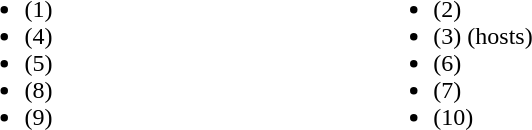<table>
<tr>
<td valign="top" width=20%><br><ul><li> (1)</li><li> (4)</li><li> (5)</li><li> (8)</li><li> (9)</li></ul></td>
<td valign="top" width=20%><br><ul><li> (2)</li><li> (3) (hosts)</li><li> (6)</li><li> (7)</li><li> (10)</li></ul></td>
</tr>
</table>
